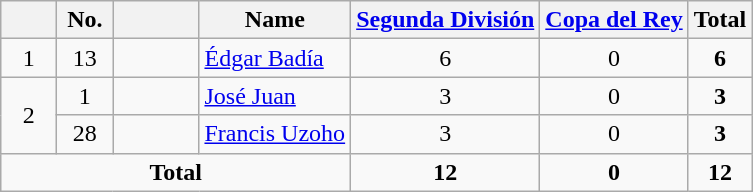<table class="wikitable sortable" style="text-align:center;">
<tr>
<th width="30"></th>
<th width="30">No.</th>
<th width="50"></th>
<th>Name</th>
<th><a href='#'>Segunda División</a></th>
<th><a href='#'>Copa del Rey</a></th>
<th>Total</th>
</tr>
<tr>
<td>1</td>
<td>13</td>
<td></td>
<td align=left><a href='#'>Édgar Badía</a></td>
<td>6</td>
<td>0</td>
<td><strong>6</strong></td>
</tr>
<tr>
<td rowspan=2>2</td>
<td>1</td>
<td></td>
<td align=left><a href='#'>José Juan</a></td>
<td>3</td>
<td>0</td>
<td><strong>3</strong></td>
</tr>
<tr>
<td>28</td>
<td></td>
<td align=left><a href='#'>Francis Uzoho</a></td>
<td>3</td>
<td>0</td>
<td><strong>3</strong></td>
</tr>
<tr>
<td colspan=4><strong>Total</strong></td>
<td><strong>12</strong></td>
<td><strong>0</strong></td>
<td><strong>12</strong></td>
</tr>
</table>
